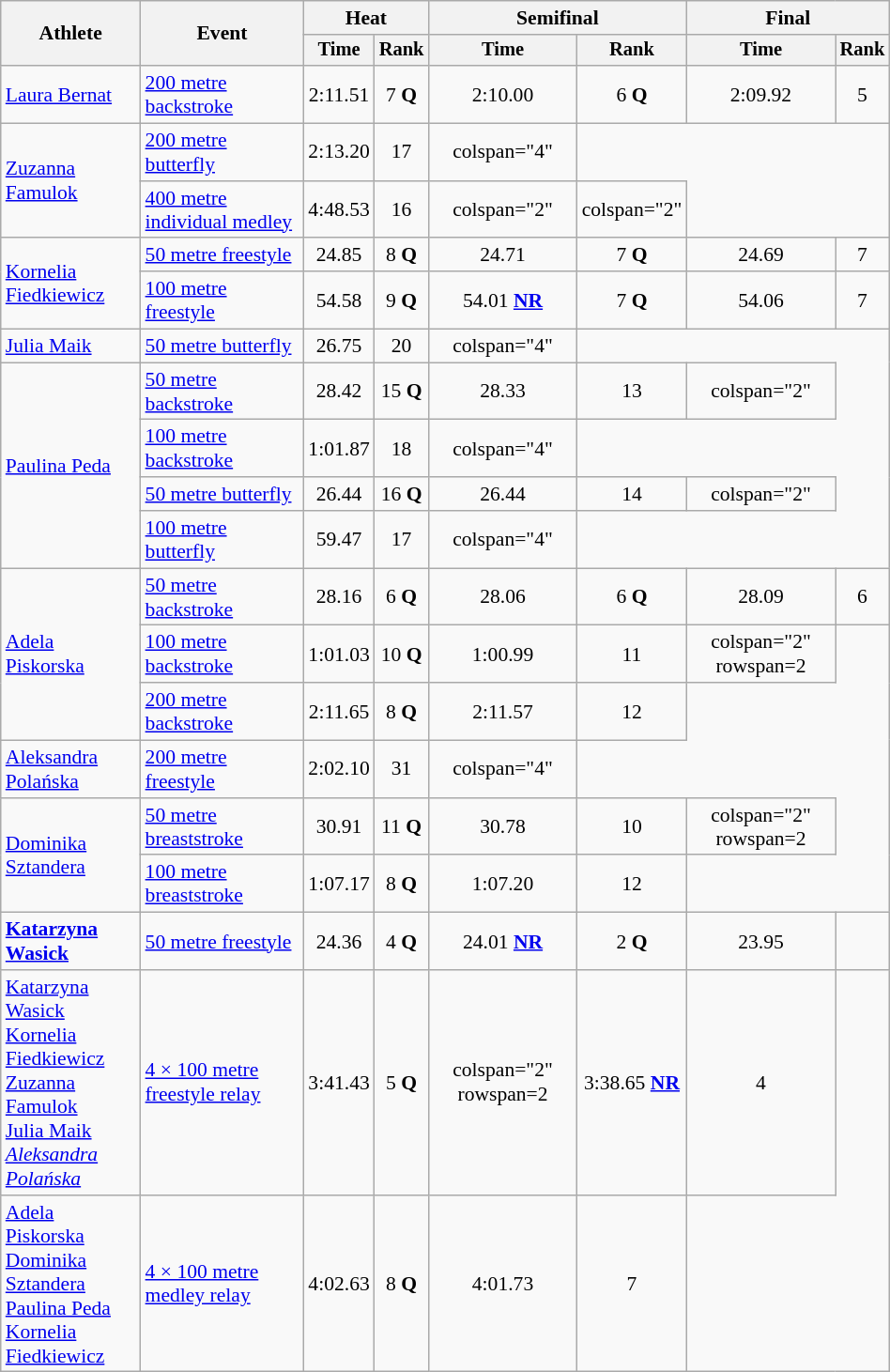<table class="wikitable" style="text-align:center; font-size:90%; width:50%;">
<tr>
<th rowspan="2">Athlete</th>
<th rowspan="2">Event</th>
<th colspan="2">Heat</th>
<th colspan="2">Semifinal</th>
<th colspan="2">Final</th>
</tr>
<tr style="font-size:95%">
<th>Time</th>
<th>Rank</th>
<th>Time</th>
<th>Rank</th>
<th>Time</th>
<th>Rank</th>
</tr>
<tr>
<td align=left><a href='#'>Laura Bernat</a></td>
<td align=left><a href='#'>200 metre backstroke</a></td>
<td>2:11.51</td>
<td>7 <strong>Q</strong></td>
<td>2:10.00</td>
<td>6 <strong>Q</strong></td>
<td>2:09.92</td>
<td>5</td>
</tr>
<tr>
<td align=left rowspan=2><a href='#'>Zuzanna Famulok</a></td>
<td align=left><a href='#'> 200 metre butterfly</a></td>
<td>2:13.20</td>
<td>17</td>
<td>colspan="4" </td>
</tr>
<tr>
<td align=left><a href='#'>400 metre individual medley</a></td>
<td>4:48.53</td>
<td>16</td>
<td>colspan="2" </td>
<td>colspan="2" </td>
</tr>
<tr>
<td align=left rowspan=2><a href='#'>Kornelia Fiedkiewicz</a></td>
<td align=left><a href='#'>50 metre freestyle</a></td>
<td>24.85</td>
<td>8 <strong>Q</strong></td>
<td>24.71</td>
<td>7 <strong>Q</strong></td>
<td>24.69</td>
<td>7</td>
</tr>
<tr>
<td align=left><a href='#'>100 metre freestyle</a></td>
<td>54.58</td>
<td>9 <strong>Q</strong></td>
<td>54.01 <strong><a href='#'>NR</a></strong></td>
<td>7 <strong>Q</strong></td>
<td>54.06</td>
<td>7</td>
</tr>
<tr>
<td align=left><a href='#'>Julia Maik</a></td>
<td align=left><a href='#'>50 metre butterfly</a></td>
<td>26.75</td>
<td>20</td>
<td>colspan="4" </td>
</tr>
<tr>
<td align=left rowspan=4><a href='#'>Paulina Peda</a></td>
<td align=left><a href='#'>50 metre backstroke</a></td>
<td>28.42</td>
<td>15 <strong>Q</strong></td>
<td>28.33</td>
<td>13</td>
<td>colspan="2" </td>
</tr>
<tr>
<td align=left><a href='#'>100 metre backstroke</a></td>
<td>1:01.87</td>
<td>18</td>
<td>colspan="4" </td>
</tr>
<tr>
<td align=left><a href='#'>50 metre butterfly</a></td>
<td>26.44</td>
<td>16 <strong>Q</strong></td>
<td>26.44</td>
<td>14</td>
<td>colspan="2" </td>
</tr>
<tr>
<td align=left><a href='#'>100 metre butterfly</a></td>
<td>59.47</td>
<td>17</td>
<td>colspan="4" </td>
</tr>
<tr>
<td align=left rowspan=3><a href='#'>Adela Piskorska</a></td>
<td align=left><a href='#'>50 metre backstroke</a></td>
<td>28.16</td>
<td>6 <strong>Q</strong></td>
<td>28.06</td>
<td>6 <strong>Q</strong></td>
<td>28.09</td>
<td>6</td>
</tr>
<tr>
<td align=left><a href='#'>100 metre backstroke</a></td>
<td>1:01.03</td>
<td>10 <strong>Q</strong></td>
<td>1:00.99</td>
<td>11</td>
<td>colspan="2" rowspan=2</td>
</tr>
<tr>
<td align=left><a href='#'>200 metre backstroke</a></td>
<td>2:11.65</td>
<td>8 <strong>Q</strong></td>
<td>2:11.57</td>
<td>12</td>
</tr>
<tr>
<td align=left><a href='#'>Aleksandra Polańska</a></td>
<td align=left><a href='#'>200 metre freestyle</a></td>
<td>2:02.10</td>
<td>31</td>
<td>colspan="4" </td>
</tr>
<tr>
<td align=left rowspan=2><a href='#'>Dominika Sztandera</a></td>
<td align=left><a href='#'>50 metre breaststroke</a></td>
<td>30.91</td>
<td>11 <strong>Q</strong></td>
<td>30.78</td>
<td>10</td>
<td>colspan="2" rowspan=2 </td>
</tr>
<tr>
<td align=left><a href='#'>100 metre breaststroke</a></td>
<td>1:07.17</td>
<td>8 <strong>Q</strong></td>
<td>1:07.20</td>
<td>12</td>
</tr>
<tr>
<td align=left><strong><a href='#'>Katarzyna Wasick</a></strong></td>
<td align=left><a href='#'>50 metre freestyle</a></td>
<td>24.36</td>
<td>4 <strong>Q</strong></td>
<td>24.01 <strong><a href='#'>NR</a></strong></td>
<td>2 <strong>Q</strong></td>
<td>23.95</td>
<td></td>
</tr>
<tr>
<td align=left><a href='#'>Katarzyna Wasick</a> <br><a href='#'>Kornelia Fiedkiewicz</a> <br><a href='#'>Zuzanna Famulok</a><br><a href='#'>Julia Maik</a><br><em><a href='#'>Aleksandra Polańska</a></em></td>
<td align=left><a href='#'>4 × 100 metre freestyle relay</a></td>
<td>3:41.43</td>
<td>5 <strong>Q</strong></td>
<td>colspan="2"  rowspan=2  </td>
<td>3:38.65 <strong><a href='#'>NR</a></strong></td>
<td>4</td>
</tr>
<tr>
<td align=left><a href='#'>Adela Piskorska</a><br><a href='#'>Dominika Sztandera</a><br><a href='#'>Paulina Peda</a> <br><a href='#'>Kornelia Fiedkiewicz</a></td>
<td align=left><a href='#'>4 × 100 metre medley relay</a></td>
<td>4:02.63</td>
<td>8 <strong>Q</strong></td>
<td>4:01.73</td>
<td>7</td>
</tr>
</table>
